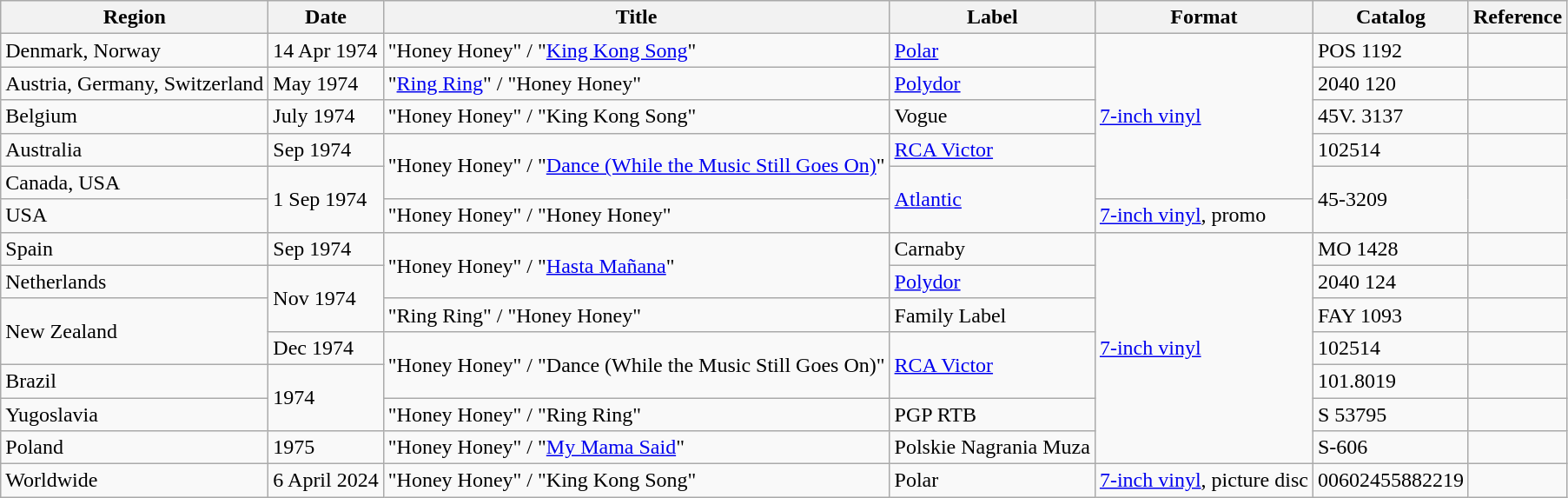<table class="wikitable">
<tr>
<th>Region</th>
<th>Date</th>
<th>Title</th>
<th>Label</th>
<th>Format</th>
<th>Catalog</th>
<th>Reference</th>
</tr>
<tr>
<td>Denmark, Norway</td>
<td>14 Apr 1974</td>
<td>"Honey Honey" / "<a href='#'>King Kong Song</a>"</td>
<td><a href='#'>Polar</a></td>
<td rowspan="5"><a href='#'>7-inch vinyl</a></td>
<td>POS 1192</td>
<td></td>
</tr>
<tr>
<td>Austria, Germany, Switzerland</td>
<td>May 1974</td>
<td>"<a href='#'>Ring Ring</a>" / "Honey Honey"</td>
<td><a href='#'>Polydor</a></td>
<td>2040 120</td>
<td></td>
</tr>
<tr>
<td>Belgium</td>
<td>July 1974</td>
<td>"Honey Honey" / "King Kong Song"</td>
<td>Vogue</td>
<td>45V. 3137</td>
<td></td>
</tr>
<tr>
<td>Australia</td>
<td>Sep 1974</td>
<td rowspan="2">"Honey Honey" / "<a href='#'>Dance (While the Music Still Goes On)</a>"</td>
<td><a href='#'>RCA Victor</a></td>
<td>102514</td>
<td></td>
</tr>
<tr>
<td>Canada, USA</td>
<td rowspan="2">1 Sep 1974</td>
<td rowspan="2"><a href='#'>Atlantic</a></td>
<td rowspan="2">45-3209</td>
<td rowspan="2"></td>
</tr>
<tr>
<td>USA</td>
<td>"Honey Honey" / "Honey Honey"</td>
<td><a href='#'>7-inch vinyl</a>, promo</td>
</tr>
<tr>
<td>Spain</td>
<td>Sep 1974</td>
<td rowspan="2">"Honey Honey" / "<a href='#'>Hasta Mañana</a>"</td>
<td>Carnaby</td>
<td rowspan="7"><a href='#'>7-inch vinyl</a></td>
<td>MO 1428</td>
<td></td>
</tr>
<tr>
<td>Netherlands</td>
<td rowspan="2">Nov 1974</td>
<td><a href='#'>Polydor</a></td>
<td>2040 124</td>
<td></td>
</tr>
<tr>
<td rowspan="2">New Zealand</td>
<td>"Ring Ring" / "Honey Honey"</td>
<td>Family Label</td>
<td>FAY 1093</td>
<td></td>
</tr>
<tr>
<td>Dec 1974</td>
<td rowspan="2">"Honey Honey" / "Dance (While the Music Still Goes On)"</td>
<td rowspan="2"><a href='#'>RCA Victor</a></td>
<td>102514</td>
<td></td>
</tr>
<tr>
<td>Brazil</td>
<td rowspan="2">1974</td>
<td>101.8019</td>
<td></td>
</tr>
<tr>
<td>Yugoslavia</td>
<td>"Honey Honey" / "Ring Ring"</td>
<td>PGP RTB</td>
<td>S 53795</td>
<td></td>
</tr>
<tr>
<td>Poland</td>
<td>1975</td>
<td>"Honey Honey" / "<a href='#'>My Mama Said</a>"</td>
<td>Polskie Nagrania Muza</td>
<td>S-606</td>
<td></td>
</tr>
<tr>
<td>Worldwide</td>
<td>6 April 2024</td>
<td>"Honey Honey" / "King Kong Song"</td>
<td>Polar</td>
<td><a href='#'>7-inch vinyl</a>, picture disc</td>
<td>00602455882219</td>
<td></td>
</tr>
</table>
